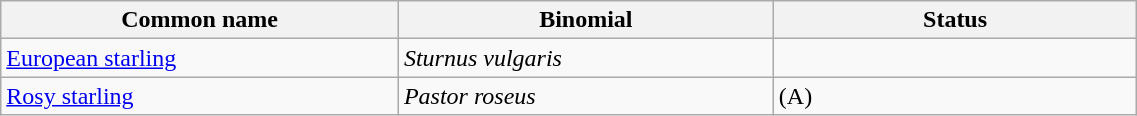<table width=60% class="wikitable">
<tr>
<th width=35%>Common name</th>
<th width=33%>Binomial</th>
<th width=32%>Status</th>
</tr>
<tr>
<td><a href='#'>European starling</a></td>
<td><em>Sturnus vulgaris</em></td>
<td></td>
</tr>
<tr>
<td><a href='#'>Rosy starling</a></td>
<td><em>Pastor roseus</em></td>
<td>(A)</td>
</tr>
</table>
